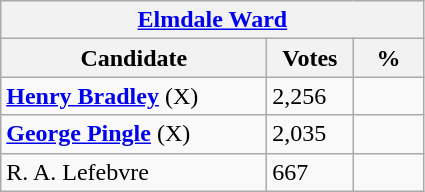<table class="wikitable">
<tr>
<th colspan="3"><a href='#'>Elmdale Ward</a></th>
</tr>
<tr>
<th style="width: 170px">Candidate</th>
<th style="width: 50px">Votes</th>
<th style="width: 40px">%</th>
</tr>
<tr>
<td><strong><a href='#'>Henry Bradley</a></strong> (X)</td>
<td>2,256</td>
<td></td>
</tr>
<tr>
<td><strong><a href='#'>George Pingle</a></strong> (X)</td>
<td>2,035</td>
<td></td>
</tr>
<tr>
<td>R. A. Lefebvre</td>
<td>667</td>
<td></td>
</tr>
</table>
